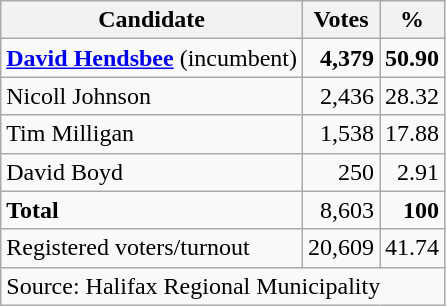<table class=wikitable style=text-align:right>
<tr>
<th>Candidate</th>
<th>Votes</th>
<th>%</th>
</tr>
<tr>
<td align=left><strong><a href='#'>David Hendsbee</a></strong> (incumbent)</td>
<td><strong>4,379</strong></td>
<td><strong>50.90</strong></td>
</tr>
<tr>
<td align=left>Nicoll Johnson</td>
<td>2,436</td>
<td>28.32</td>
</tr>
<tr>
<td align=left>Tim Milligan</td>
<td>1,538</td>
<td>17.88</td>
</tr>
<tr>
<td align=left>David Boyd</td>
<td>250</td>
<td>2.91</td>
</tr>
<tr>
<td align=left><strong>Total</strong></td>
<td>8,603</td>
<td><strong>100</strong></td>
</tr>
<tr>
<td align=left>Registered voters/turnout</td>
<td>20,609</td>
<td>41.74</td>
</tr>
<tr>
<td align=left colspan=3>Source: Halifax Regional Municipality</td>
</tr>
</table>
